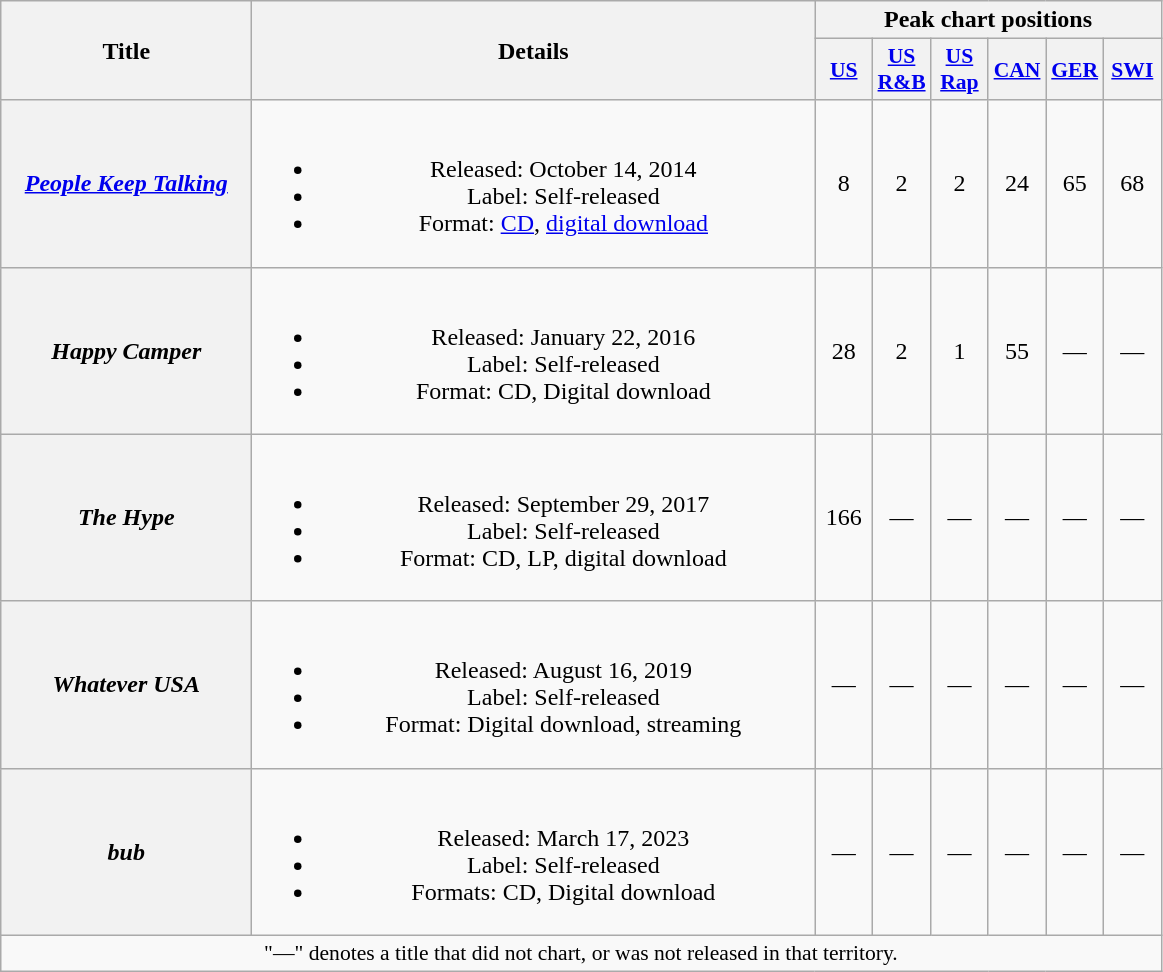<table class="wikitable plainrowheaders" style="text-align:center;">
<tr>
<th scope="col" rowspan="2" style="width:10em;">Title</th>
<th scope="col" rowspan="2" style="width:23em;">Details</th>
<th scope="col" colspan="6">Peak chart positions</th>
</tr>
<tr>
<th scope="col" style="width:2.2em; font-size:90%;"><a href='#'>US</a><br></th>
<th scope="col" style="width:2.2em; font-size:90%;"><a href='#'>US R&B</a><br></th>
<th scope="col" style="width:2.2em; font-size:90%;"><a href='#'>US Rap</a><br></th>
<th scope="col" style="width:2.2em; font-size:90%;"><a href='#'>CAN</a><br></th>
<th scope="col" style="width:2.2em; font-size:90%;"><a href='#'>GER</a><br></th>
<th scope="col" style="width:2.2em; font-size:90%;"><a href='#'>SWI</a><br></th>
</tr>
<tr>
<th scope="row"><em><a href='#'>People Keep Talking</a></em></th>
<td><br><ul><li>Released: October 14, 2014</li><li>Label: Self-released</li><li>Format: <a href='#'>CD</a>, <a href='#'>digital download</a></li></ul></td>
<td>8</td>
<td>2</td>
<td>2</td>
<td>24</td>
<td>65</td>
<td>68</td>
</tr>
<tr>
<th scope="row"><em>Happy Camper</em></th>
<td><br><ul><li>Released: January 22, 2016</li><li>Label: Self-released</li><li>Format: CD, Digital download</li></ul></td>
<td>28</td>
<td>2</td>
<td>1</td>
<td>55</td>
<td>—</td>
<td>—</td>
</tr>
<tr>
<th scope="row"><em>The Hype</em></th>
<td><br><ul><li>Released: September 29, 2017</li><li>Label: Self-released</li><li>Format: CD, LP, digital download</li></ul></td>
<td>166</td>
<td>—</td>
<td>—</td>
<td>—</td>
<td>—</td>
<td>—</td>
</tr>
<tr>
<th scope="row"><em>Whatever USA</em></th>
<td><br><ul><li>Released: August 16, 2019</li><li>Label: Self-released</li><li>Format: Digital download, streaming</li></ul></td>
<td>—</td>
<td>—</td>
<td>—</td>
<td>—</td>
<td>—</td>
<td>—</td>
</tr>
<tr>
<th scope="row"><em>bub</em></th>
<td><br><ul><li>Released: March 17, 2023</li><li>Label: Self-released</li><li>Formats: CD, Digital download</li></ul></td>
<td>—</td>
<td>—</td>
<td>—</td>
<td>—</td>
<td>—</td>
<td>—</td>
</tr>
<tr>
<td colspan="14" style="font-size:90%;">"—" denotes a title that did not chart, or was not released in that territory.</td>
</tr>
</table>
